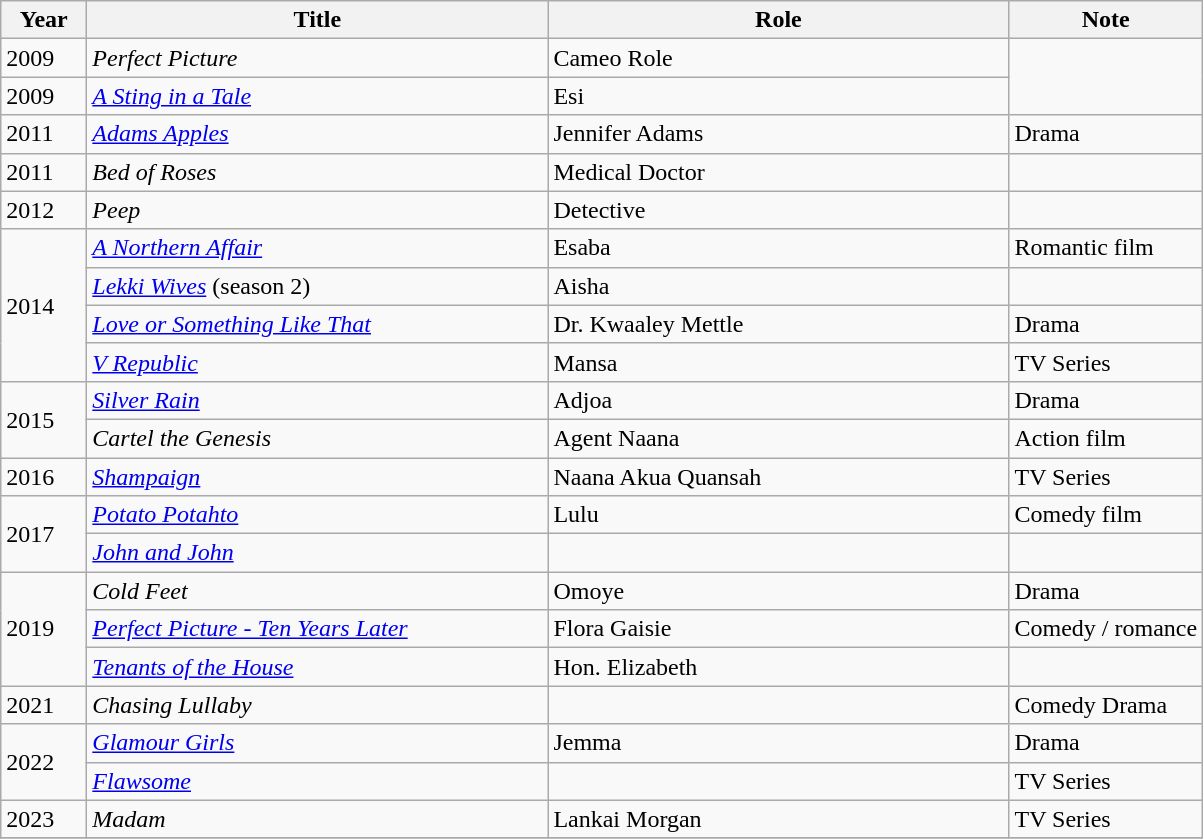<table class="wikitable sortable" border="0">
<tr>
<th width="50" scope="col">Year</th>
<th width="300" scope="col">Title</th>
<th width="300" scope="col">Role</th>
<th>Note</th>
</tr>
<tr>
<td>2009</td>
<td><em>Perfect Picture</em></td>
<td>Cameo Role</td>
</tr>
<tr>
<td>2009</td>
<td><em><a href='#'>A Sting in a Tale</a></em></td>
<td>Esi</td>
</tr>
<tr>
<td>2011</td>
<td><em><a href='#'>Adams Apples</a></em></td>
<td>Jennifer Adams</td>
<td>Drama</td>
</tr>
<tr>
<td>2011</td>
<td><em>Bed of Roses</em></td>
<td>Medical Doctor</td>
</tr>
<tr>
<td>2012</td>
<td><em>Peep</em></td>
<td>Detective</td>
<td></td>
</tr>
<tr>
<td rowspan="4">2014</td>
<td><em><a href='#'>A Northern Affair</a></em></td>
<td>Esaba</td>
<td>Romantic film</td>
</tr>
<tr>
<td><em><a href='#'>Lekki Wives</a></em> (season 2)</td>
<td>Aisha</td>
<td></td>
</tr>
<tr>
<td><em><a href='#'>Love or Something Like That</a></em></td>
<td>Dr. Kwaaley Mettle</td>
<td>Drama</td>
</tr>
<tr>
<td><em><a href='#'>V Republic</a></em></td>
<td>Mansa</td>
<td>TV Series</td>
</tr>
<tr>
<td rowspan="2">2015</td>
<td><em><a href='#'>Silver Rain</a></em></td>
<td>Adjoa</td>
<td>Drama</td>
</tr>
<tr>
<td><em>Cartel the Genesis</em></td>
<td>Agent Naana</td>
<td>Action film</td>
</tr>
<tr>
<td>2016</td>
<td><em><a href='#'>Shampaign</a></em></td>
<td>Naana Akua Quansah</td>
<td>TV Series</td>
</tr>
<tr>
<td rowspan="2">2017</td>
<td><em><a href='#'>Potato Potahto</a></em></td>
<td>Lulu</td>
<td>Comedy film</td>
</tr>
<tr>
<td><a href='#'><em>John and John</em></a></td>
<td></td>
<td></td>
</tr>
<tr>
<td rowspan="3">2019</td>
<td><em>Cold Feet</em></td>
<td>Omoye</td>
<td>Drama</td>
</tr>
<tr>
<td><em><a href='#'>Perfect Picture - Ten Years Later</a></em></td>
<td>Flora Gaisie</td>
<td>Comedy / romance</td>
</tr>
<tr>
<td><a href='#'><em>Tenants of the House</em></a></td>
<td>Hon. Elizabeth</td>
<td></td>
</tr>
<tr>
<td>2021</td>
<td><em>Chasing Lullaby</em></td>
<td></td>
<td>Comedy Drama</td>
</tr>
<tr>
<td rowspan="2">2022</td>
<td><em><a href='#'>Glamour Girls</a></em></td>
<td>Jemma</td>
<td>Drama</td>
</tr>
<tr>
<td><em><a href='#'>Flawsome</a></em></td>
<td></td>
<td>TV Series</td>
</tr>
<tr>
<td>2023</td>
<td><em>Madam</em></td>
<td>Lankai Morgan</td>
<td>TV Series</td>
</tr>
<tr>
</tr>
</table>
